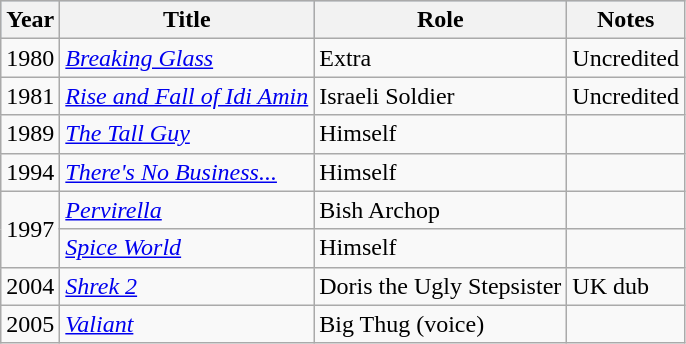<table class="wikitable">
<tr style="background:#b0c4de; text-align:center;">
<th>Year</th>
<th>Title</th>
<th>Role</th>
<th>Notes</th>
</tr>
<tr>
<td>1980</td>
<td><em><a href='#'>Breaking Glass</a></em></td>
<td>Extra</td>
<td>Uncredited</td>
</tr>
<tr>
<td>1981</td>
<td><em><a href='#'>Rise and Fall of Idi Amin</a></em></td>
<td>Israeli Soldier</td>
<td>Uncredited</td>
</tr>
<tr>
<td>1989</td>
<td><em><a href='#'>The Tall Guy</a></em></td>
<td>Himself</td>
<td></td>
</tr>
<tr>
<td>1994</td>
<td><em><a href='#'>There's No Business...</a></em></td>
<td>Himself</td>
<td></td>
</tr>
<tr>
<td rowspan="2">1997</td>
<td><em><a href='#'>Pervirella</a></em></td>
<td>Bish Archop</td>
<td></td>
</tr>
<tr>
<td><em><a href='#'>Spice World</a></em></td>
<td>Himself</td>
<td></td>
</tr>
<tr>
<td>2004</td>
<td><em><a href='#'>Shrek 2</a></em></td>
<td>Doris the Ugly Stepsister</td>
<td>UK dub</td>
</tr>
<tr>
<td>2005</td>
<td><em><a href='#'>Valiant</a></em></td>
<td>Big Thug (voice)</td>
<td></td>
</tr>
</table>
